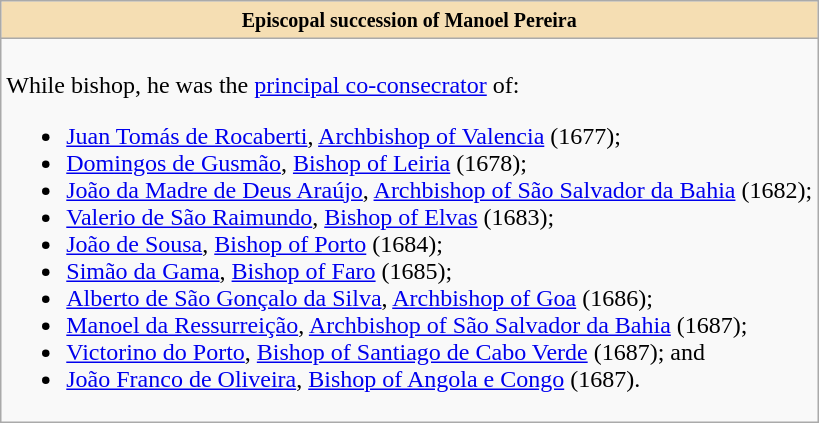<table role="presentation" class="wikitable mw-collapsible mw-collapsed"|>
<tr>
<th style="background:#F5DEB3"><small>Episcopal succession of Manoel Pereira</small></th>
</tr>
<tr>
<td><br>While bishop, he was the <a href='#'>principal co-consecrator</a> of:<ul><li><a href='#'>Juan Tomás de Rocaberti</a>, <a href='#'>Archbishop of Valencia</a> (1677);</li><li><a href='#'>Domingos de Gusmão</a>, <a href='#'>Bishop of Leiria</a> (1678);</li><li><a href='#'>João da Madre de Deus Araújo</a>, <a href='#'>Archbishop of São Salvador da Bahia</a> (1682);</li><li><a href='#'>Valerio de São Raimundo</a>, <a href='#'>Bishop of Elvas</a> (1683);</li><li><a href='#'>João de Sousa</a>, <a href='#'>Bishop of Porto</a> (1684);</li><li><a href='#'>Simão da Gama</a>, <a href='#'>Bishop of Faro</a> (1685);</li><li><a href='#'>Alberto de São Gonçalo da Silva</a>, <a href='#'>Archbishop of Goa</a> (1686);</li><li><a href='#'>Manoel da Ressurreição</a>, <a href='#'>Archbishop of São Salvador da Bahia</a> (1687);</li><li><a href='#'>Victorino do Porto</a>, <a href='#'>Bishop of Santiago de Cabo Verde</a> (1687); and</li><li><a href='#'>João Franco de Oliveira</a>, <a href='#'>Bishop of Angola e Congo</a> (1687).</li></ul></td>
</tr>
</table>
